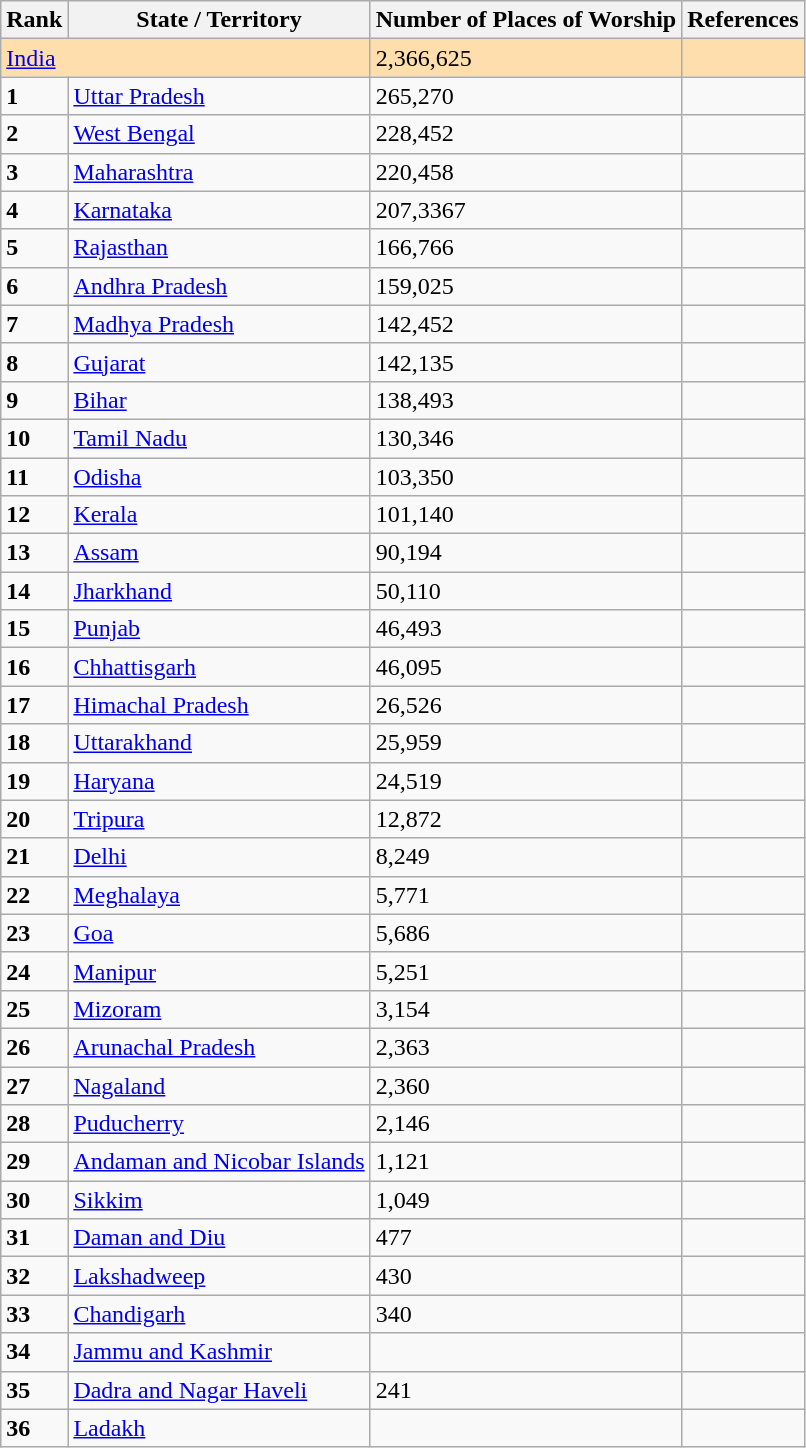<table class="wikitable sortable">
<tr>
<th>Rank</th>
<th>State / Territory</th>
<th>Number of Places of Worship</th>
<th>References</th>
</tr>
<tr bgcolor="#ffdead">
<td colspan="2"><strong></strong> <a href='#'>India</a></td>
<td>2,366,625</td>
<td></td>
</tr>
<tr>
<td><strong>1</strong></td>
<td><a href='#'>Uttar Pradesh</a></td>
<td>265,270</td>
<td></td>
</tr>
<tr>
<td><strong>2</strong></td>
<td><a href='#'>West Bengal</a></td>
<td>228,452</td>
<td></td>
</tr>
<tr>
<td><strong>3</strong></td>
<td><a href='#'>Maharashtra</a></td>
<td>220,458</td>
<td></td>
</tr>
<tr>
<td><strong>4</strong></td>
<td><a href='#'>Karnataka</a></td>
<td>207,3367</td>
<td></td>
</tr>
<tr>
<td><strong>5</strong></td>
<td><a href='#'>Rajasthan</a></td>
<td>166,766</td>
<td></td>
</tr>
<tr>
<td><strong>6</strong></td>
<td><a href='#'>Andhra Pradesh</a></td>
<td>159,025</td>
<td></td>
</tr>
<tr>
<td><strong>7</strong></td>
<td><a href='#'>Madhya Pradesh</a></td>
<td>142,452</td>
<td></td>
</tr>
<tr>
<td><strong>8</strong></td>
<td><a href='#'>Gujarat</a></td>
<td>142,135</td>
<td></td>
</tr>
<tr>
<td><strong>9</strong></td>
<td><a href='#'>Bihar</a></td>
<td>138,493</td>
<td></td>
</tr>
<tr>
<td><strong>10</strong></td>
<td><a href='#'>Tamil Nadu</a></td>
<td>130,346</td>
<td></td>
</tr>
<tr>
<td><strong>11</strong></td>
<td><a href='#'>Odisha</a></td>
<td>103,350</td>
<td></td>
</tr>
<tr>
<td><strong>12</strong></td>
<td><a href='#'>Kerala</a></td>
<td>101,140</td>
<td></td>
</tr>
<tr>
<td><strong>13</strong></td>
<td><a href='#'>Assam</a></td>
<td>90,194</td>
<td></td>
</tr>
<tr>
<td><strong>14</strong></td>
<td><a href='#'>Jharkhand</a></td>
<td>50,110</td>
<td></td>
</tr>
<tr>
<td><strong>15</strong></td>
<td><a href='#'>Punjab</a></td>
<td>46,493</td>
<td></td>
</tr>
<tr>
<td><strong>16</strong></td>
<td><a href='#'>Chhattisgarh</a></td>
<td>46,095</td>
<td></td>
</tr>
<tr>
<td><strong>17</strong></td>
<td><a href='#'>Himachal Pradesh</a></td>
<td>26,526</td>
<td></td>
</tr>
<tr>
<td><strong>18</strong></td>
<td><a href='#'>Uttarakhand</a></td>
<td>25,959</td>
<td></td>
</tr>
<tr>
<td><strong>19</strong></td>
<td><a href='#'>Haryana</a></td>
<td>24,519</td>
<td></td>
</tr>
<tr>
<td><strong>20</strong></td>
<td><a href='#'>Tripura</a></td>
<td>12,872</td>
<td></td>
</tr>
<tr>
<td><strong>21</strong></td>
<td><a href='#'>Delhi</a></td>
<td>8,249</td>
<td></td>
</tr>
<tr>
<td><strong>22</strong></td>
<td><a href='#'>Meghalaya</a></td>
<td>5,771</td>
<td></td>
</tr>
<tr>
<td><strong>23</strong></td>
<td><a href='#'>Goa</a></td>
<td>5,686</td>
<td></td>
</tr>
<tr>
<td><strong>24</strong></td>
<td><a href='#'>Manipur</a></td>
<td>5,251</td>
<td></td>
</tr>
<tr>
<td><strong>25</strong></td>
<td><a href='#'>Mizoram</a></td>
<td>3,154</td>
<td></td>
</tr>
<tr>
<td><strong>26</strong></td>
<td><a href='#'>Arunachal Pradesh</a></td>
<td>2,363</td>
<td></td>
</tr>
<tr>
<td><strong>27</strong></td>
<td><a href='#'>Nagaland</a></td>
<td>2,360</td>
<td></td>
</tr>
<tr>
<td><strong>28</strong></td>
<td><a href='#'>Puducherry</a></td>
<td>2,146</td>
<td></td>
</tr>
<tr>
<td><strong>29</strong></td>
<td><a href='#'>Andaman and Nicobar Islands</a></td>
<td>1,121</td>
<td></td>
</tr>
<tr>
<td><strong>30</strong></td>
<td><a href='#'>Sikkim</a></td>
<td>1,049</td>
<td></td>
</tr>
<tr>
<td><strong>31</strong></td>
<td><a href='#'>Daman and Diu</a></td>
<td>477</td>
<td></td>
</tr>
<tr>
<td><strong>32</strong></td>
<td><a href='#'>Lakshadweep</a></td>
<td>430</td>
<td></td>
</tr>
<tr>
<td><strong>33</strong></td>
<td><a href='#'>Chandigarh</a></td>
<td>340</td>
<td></td>
</tr>
<tr>
<td><strong>34</strong></td>
<td><a href='#'>Jammu and Kashmir</a></td>
<td></td>
<td></td>
</tr>
<tr>
<td><strong>35</strong></td>
<td><a href='#'>Dadra and Nagar Haveli</a></td>
<td>241</td>
<td></td>
</tr>
<tr>
<td><strong>36</strong></td>
<td><a href='#'>Ladakh</a></td>
<td></td>
<td></td>
</tr>
</table>
